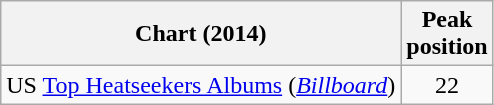<table class="wikitable sortable plainrowheaders" style="text-align:center;">
<tr>
<th scope="col">Chart (2014)</th>
<th scope="col">Peak<br>position</th>
</tr>
<tr>
<td>US <a href='#'>Top Heatseekers Albums</a> (<em><a href='#'>Billboard</a></em>)</td>
<td>22</td>
</tr>
</table>
